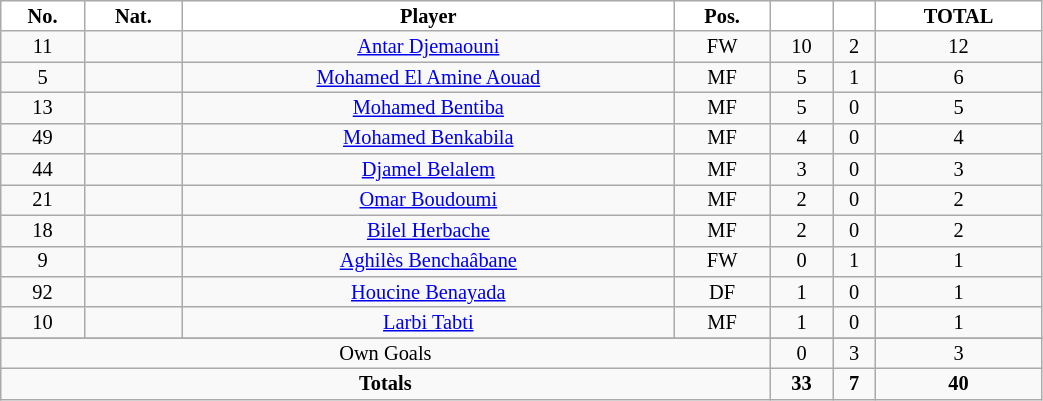<table class="wikitable sortable alternance"  style="font-size:85%; text-align:center; line-height:14px; width:55%;">
<tr>
<th style="background:white; color:black; text-align:center;">No.</th>
<th style="background:white; color:black; text-align:center;">Nat.</th>
<th style="background:white; color:black; text-align:center;">Player</th>
<th style="background:white; color:black; text-align:center;">Pos.</th>
<th style="background:white; color:black; text-align:center;"></th>
<th style="background:white; color:black; text-align:center;"></th>
<th style="background:white; color:black; text-align:center;">TOTAL</th>
</tr>
<tr>
<td>11</td>
<td></td>
<td><a href='#'>Antar Djemaouni</a></td>
<td>FW</td>
<td>10</td>
<td>2</td>
<td>12</td>
</tr>
<tr>
<td>5</td>
<td></td>
<td><a href='#'>Mohamed El Amine Aouad</a></td>
<td>MF</td>
<td>5</td>
<td>1</td>
<td>6</td>
</tr>
<tr>
<td>13</td>
<td></td>
<td><a href='#'>Mohamed Bentiba</a></td>
<td>MF</td>
<td>5</td>
<td>0</td>
<td>5</td>
</tr>
<tr>
<td>49</td>
<td></td>
<td><a href='#'>Mohamed Benkabila</a></td>
<td>MF</td>
<td>4</td>
<td>0</td>
<td>4</td>
</tr>
<tr>
<td>44</td>
<td></td>
<td><a href='#'>Djamel Belalem</a></td>
<td>MF</td>
<td>3</td>
<td>0</td>
<td>3</td>
</tr>
<tr>
<td>21</td>
<td></td>
<td><a href='#'>Omar Boudoumi</a></td>
<td>MF</td>
<td>2</td>
<td>0</td>
<td>2</td>
</tr>
<tr>
<td>18</td>
<td></td>
<td><a href='#'>Bilel Herbache</a></td>
<td>MF</td>
<td>2</td>
<td>0</td>
<td>2</td>
</tr>
<tr>
<td>9</td>
<td></td>
<td><a href='#'>Aghilès Benchaâbane</a></td>
<td>FW</td>
<td>0</td>
<td>1</td>
<td>1</td>
</tr>
<tr>
<td>92</td>
<td></td>
<td><a href='#'>Houcine Benayada</a></td>
<td>DF</td>
<td>1</td>
<td>0</td>
<td>1</td>
</tr>
<tr>
<td>10</td>
<td></td>
<td><a href='#'>Larbi Tabti</a></td>
<td>MF</td>
<td>1</td>
<td>0</td>
<td>1</td>
</tr>
<tr>
</tr>
<tr class="sortbottom">
<td colspan="4">Own Goals</td>
<td>0</td>
<td>3</td>
<td>3</td>
</tr>
<tr class="sortbottom">
<td colspan="4"><strong>Totals</strong></td>
<td><strong>33</strong></td>
<td><strong>7</strong></td>
<td><strong>40</strong></td>
</tr>
</table>
